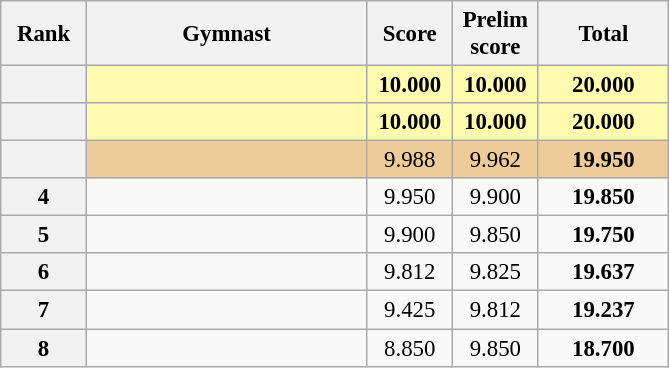<table class="wikitable sortable" style="text-align:center; font-size:95%">
<tr>
<th scope="col" style="width:50px;">Rank</th>
<th scope="col" style="width:180px;">Gymnast</th>
<th scope="col" style="width:50px;">Score</th>
<th scope="col" style="width:50px;">Prelim score</th>
<th scope="col" style="width:80px;">Total</th>
</tr>
<tr style="background:#fffcaf;">
<th scope="row" style="text-align:center"></th>
<td style="text-align:left;"></td>
<td><strong>10.000</strong></td>
<td><strong>10.000</strong></td>
<td><strong>20.000</strong></td>
</tr>
<tr style="background:#fffcaf;">
<th scope=row style="text-align:center"></th>
<td style="text-align:left;"></td>
<td><strong>10.000</strong></td>
<td><strong>10.000</strong></td>
<td><strong>20.000</strong></td>
</tr>
<tr style="background:#ec9;">
<th scope=row style="text-align:center"></th>
<td style="text-align:left;"></td>
<td>9.988</td>
<td>9.962</td>
<td><strong>19.950</strong></td>
</tr>
<tr>
<th scope=row style="text-align:center">4</th>
<td style="text-align:left;"></td>
<td>9.950</td>
<td>9.900</td>
<td><strong>19.850</strong></td>
</tr>
<tr>
<th scope=row style="text-align:center">5</th>
<td style="text-align:left;"></td>
<td>9.900</td>
<td>9.850</td>
<td><strong>19.750</strong></td>
</tr>
<tr>
<th scope=row style="text-align:center">6</th>
<td style="text-align:left;"></td>
<td>9.812</td>
<td>9.825</td>
<td><strong>19.637</strong></td>
</tr>
<tr>
<th scope=row style="text-align:center">7</th>
<td style="text-align:left;"></td>
<td>9.425</td>
<td>9.812</td>
<td><strong>19.237</strong></td>
</tr>
<tr>
<th scope=row style="text-align:center">8</th>
<td style="text-align:left;"></td>
<td>8.850</td>
<td>9.850</td>
<td><strong>18.700</strong></td>
</tr>
</table>
